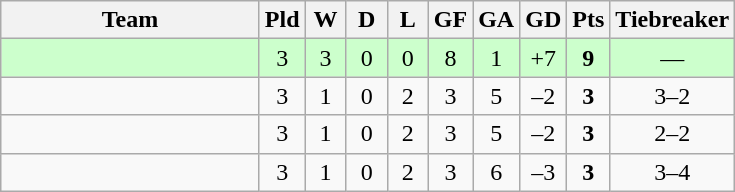<table class="wikitable" style="text-align: center;">
<tr>
<th width = 165>Team</th>
<th width = 20>Pld</th>
<th width = 20>W</th>
<th width = 20>D</th>
<th width = 20>L</th>
<th width = 20>GF</th>
<th width = 20>GA</th>
<th width = 20>GD</th>
<th width = 20>Pts</th>
<th width = 30>Tiebreaker</th>
</tr>
<tr bgcolor=ccffcc>
<td style = "text-align:left;"></td>
<td>3</td>
<td>3</td>
<td>0</td>
<td>0</td>
<td>8</td>
<td>1</td>
<td>+7</td>
<td><strong>9</strong></td>
<td>—</td>
</tr>
<tr>
<td style = "text-align:left;"></td>
<td>3</td>
<td>1</td>
<td>0</td>
<td>2</td>
<td>3</td>
<td>5</td>
<td>–2</td>
<td><strong>3</strong></td>
<td>3–2</td>
</tr>
<tr>
<td style = "text-align:left;"></td>
<td>3</td>
<td>1</td>
<td>0</td>
<td>2</td>
<td>3</td>
<td>5</td>
<td>–2</td>
<td><strong>3</strong></td>
<td>2–2</td>
</tr>
<tr>
<td style = "text-align:left;"></td>
<td>3</td>
<td>1</td>
<td>0</td>
<td>2</td>
<td>3</td>
<td>6</td>
<td>–3</td>
<td><strong>3</strong></td>
<td>3–4</td>
</tr>
</table>
